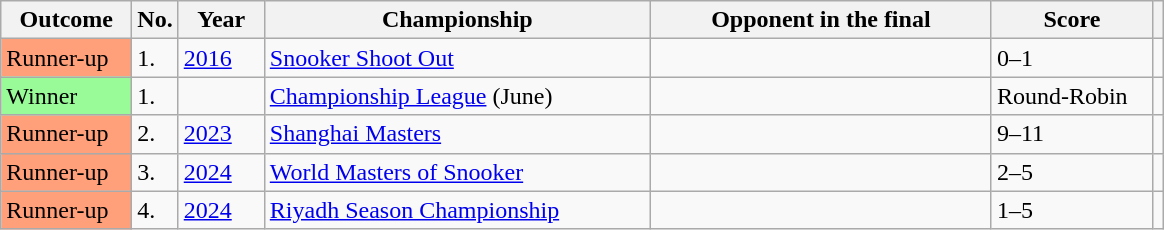<table class="sortable wikitable">
<tr>
<th width="80">Outcome</th>
<th width="20">No.</th>
<th width="50">Year</th>
<th width="250">Championship</th>
<th width="220">Opponent in the final</th>
<th width="100">Score</th>
<th></th>
</tr>
<tr>
<td style="background:#ffa07a;">Runner-up</td>
<td>1.</td>
<td><a href='#'>2016</a></td>
<td><a href='#'>Snooker Shoot Out</a></td>
<td></td>
<td>0–1</td>
<td></td>
</tr>
<tr>
<td style="background:#98FB98">Winner</td>
<td>1.</td>
<td></td>
<td><a href='#'>Championship League</a> (June)</td>
<td></td>
<td>Round-Robin</td>
<td></td>
</tr>
<tr>
<td style="background:#ffa07a;">Runner-up</td>
<td>2.</td>
<td><a href='#'>2023</a></td>
<td><a href='#'>Shanghai Masters</a></td>
<td></td>
<td>9–11</td>
<td></td>
</tr>
<tr>
<td style="background:#ffa07a;">Runner-up</td>
<td>3.</td>
<td><a href='#'>2024</a></td>
<td><a href='#'>World Masters of Snooker</a></td>
<td></td>
<td>2–5</td>
<td></td>
</tr>
<tr>
<td style="background:#ffa07a;">Runner-up</td>
<td>4.</td>
<td><a href='#'>2024</a></td>
<td><a href='#'>Riyadh Season Championship</a></td>
<td></td>
<td>1–5</td>
<td></td>
</tr>
</table>
